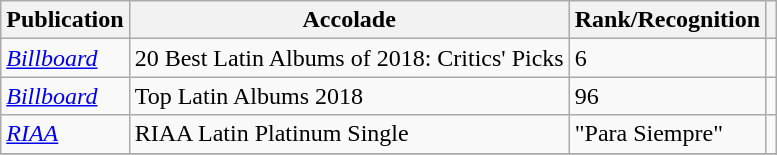<table class="wikitable plainrowheaders sortable">
<tr>
<th>Publication</th>
<th>Accolade</th>
<th>Rank/Recognition</th>
<th class="unsortable"></th>
</tr>
<tr>
<td><em><a href='#'>Billboard</a></em></td>
<td>20 Best Latin Albums of 2018: Critics' Picks</td>
<td>6</td>
<td></td>
</tr>
<tr>
<td><em><a href='#'>Billboard</a></em></td>
<td>Top Latin Albums 2018</td>
<td>96</td>
<td></td>
</tr>
<tr>
<td><em><a href='#'>RIAA</a></em></td>
<td>RIAA Latin Platinum Single</td>
<td>"Para Siempre"</td>
<td></td>
</tr>
<tr>
</tr>
</table>
